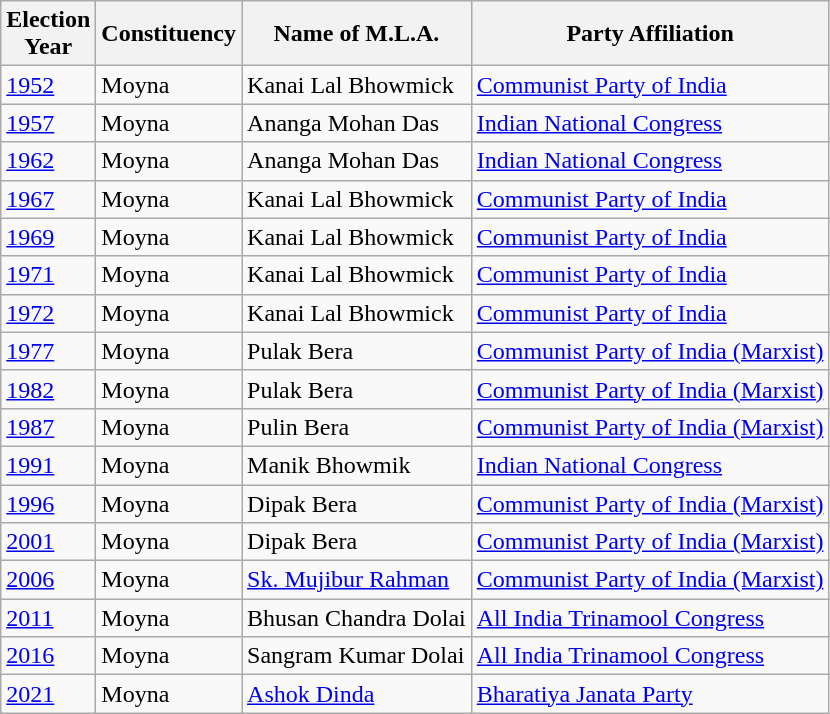<table class="wikitable sortable">
<tr>
<th>Election<br>Year</th>
<th>Constituency</th>
<th>Name of M.L.A.</th>
<th>Party Affiliation</th>
</tr>
<tr>
<td><a href='#'>1952</a></td>
<td>Moyna</td>
<td>Kanai Lal Bhowmick</td>
<td><a href='#'>Communist Party of India</a></td>
</tr>
<tr>
<td><a href='#'>1957</a></td>
<td>Moyna</td>
<td>Ananga Mohan Das</td>
<td><a href='#'>Indian National Congress</a></td>
</tr>
<tr>
<td><a href='#'>1962</a></td>
<td>Moyna</td>
<td>Ananga Mohan Das</td>
<td><a href='#'>Indian National Congress</a></td>
</tr>
<tr>
<td><a href='#'>1967</a></td>
<td>Moyna</td>
<td>Kanai Lal Bhowmick</td>
<td><a href='#'>Communist Party of India</a></td>
</tr>
<tr>
<td><a href='#'>1969</a></td>
<td>Moyna</td>
<td>Kanai Lal Bhowmick</td>
<td><a href='#'>Communist Party of India</a></td>
</tr>
<tr>
<td><a href='#'>1971</a></td>
<td>Moyna</td>
<td>Kanai Lal Bhowmick</td>
<td><a href='#'>Communist Party of India</a></td>
</tr>
<tr>
<td><a href='#'>1972</a></td>
<td>Moyna</td>
<td>Kanai Lal Bhowmick</td>
<td><a href='#'>Communist Party of India</a></td>
</tr>
<tr>
<td><a href='#'>1977</a></td>
<td>Moyna</td>
<td>Pulak Bera</td>
<td><a href='#'>Communist Party of India (Marxist)</a></td>
</tr>
<tr>
<td><a href='#'>1982</a></td>
<td>Moyna</td>
<td>Pulak Bera</td>
<td><a href='#'>Communist Party of India (Marxist)</a></td>
</tr>
<tr>
<td><a href='#'>1987</a></td>
<td>Moyna</td>
<td>Pulin Bera</td>
<td><a href='#'>Communist Party of India (Marxist)</a></td>
</tr>
<tr>
<td><a href='#'>1991</a></td>
<td>Moyna</td>
<td>Manik Bhowmik</td>
<td><a href='#'>Indian National Congress</a></td>
</tr>
<tr>
<td><a href='#'>1996</a></td>
<td>Moyna</td>
<td>Dipak Bera</td>
<td><a href='#'>Communist Party of India (Marxist)</a></td>
</tr>
<tr>
<td><a href='#'>2001</a></td>
<td>Moyna</td>
<td>Dipak Bera</td>
<td><a href='#'>Communist Party of India (Marxist)</a></td>
</tr>
<tr>
<td><a href='#'>2006</a></td>
<td>Moyna</td>
<td><a href='#'>Sk. Mujibur Rahman</a></td>
<td><a href='#'>Communist Party of India (Marxist)</a></td>
</tr>
<tr>
<td><a href='#'>2011</a></td>
<td>Moyna</td>
<td>Bhusan Chandra Dolai</td>
<td><a href='#'>All India Trinamool Congress</a></td>
</tr>
<tr>
<td><a href='#'>2016</a></td>
<td>Moyna</td>
<td>Sangram Kumar Dolai</td>
<td><a href='#'>All India Trinamool Congress</a></td>
</tr>
<tr>
<td><a href='#'>2021</a></td>
<td>Moyna</td>
<td><a href='#'>Ashok Dinda</a></td>
<td><a href='#'>Bharatiya Janata Party</a></td>
</tr>
</table>
